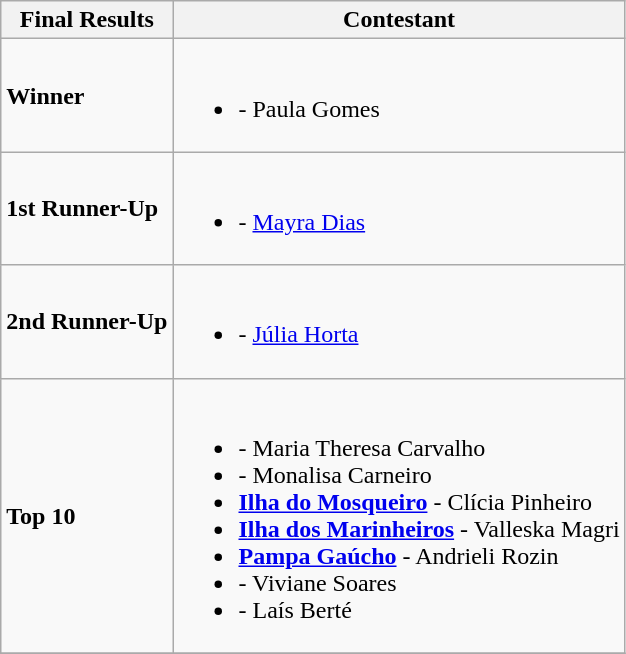<table class="wikitable">
<tr>
<th>Final Results</th>
<th>Contestant</th>
</tr>
<tr>
<td><strong>Winner</strong></td>
<td><br><ul><li><strong></strong> - Paula Gomes</li></ul></td>
</tr>
<tr>
<td><strong>1st Runner-Up</strong></td>
<td><br><ul><li><strong></strong> - <a href='#'>Mayra Dias</a></li></ul></td>
</tr>
<tr>
<td><strong>2nd Runner-Up</strong></td>
<td><br><ul><li><strong></strong> - <a href='#'>Júlia Horta</a></li></ul></td>
</tr>
<tr>
<td><strong>Top 10</strong></td>
<td><br><ul><li><strong></strong> - Maria Theresa Carvalho</li><li><strong></strong> - Monalisa Carneiro</li><li><strong> <a href='#'>Ilha do Mosqueiro</a></strong> - Clícia Pinheiro</li><li><strong> <a href='#'>Ilha dos Marinheiros</a></strong> - Valleska Magri</li><li><strong> <a href='#'>Pampa Gaúcho</a></strong> - Andrieli Rozin</li><li><strong></strong> - Viviane Soares</li><li><strong></strong> - Laís Berté</li></ul></td>
</tr>
<tr>
</tr>
</table>
